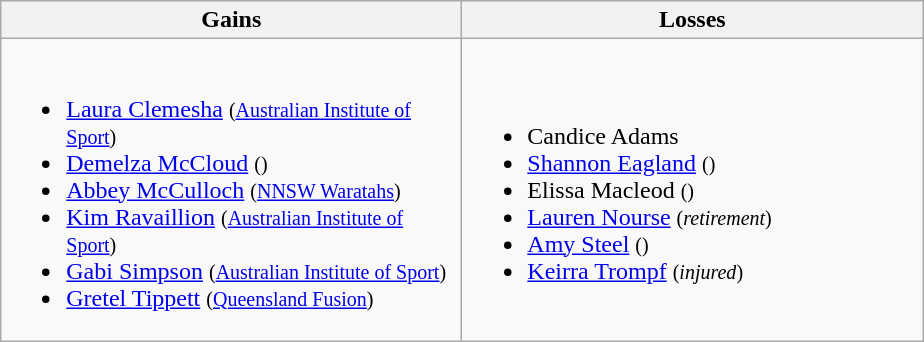<table class=wikitable>
<tr>
<th width=300> Gains</th>
<th width=300> Losses</th>
</tr>
<tr>
<td><br><ul><li><a href='#'>Laura Clemesha</a> <small>(<a href='#'>Australian Institute of Sport</a>)</small></li><li><a href='#'>Demelza McCloud</a> <small>()</small></li><li><a href='#'>Abbey McCulloch</a> <small>(<a href='#'>NNSW Waratahs</a>)</small></li><li><a href='#'>Kim Ravaillion</a> <small>(<a href='#'>Australian Institute of Sport</a>)</small></li><li><a href='#'>Gabi Simpson</a> <small>(<a href='#'>Australian Institute of Sport</a>)</small></li><li><a href='#'>Gretel Tippett</a> <small>(<a href='#'>Queensland Fusion</a>)</small> </li></ul></td>
<td><br><ul><li>Candice Adams</li><li><a href='#'>Shannon Eagland</a> <small>()</small></li><li>Elissa Macleod <small>()</small></li><li><a href='#'>Lauren Nourse</a> <small>(<em>retirement</em>)</small></li><li><a href='#'>Amy Steel</a> <small>()</small></li><li><a href='#'>Keirra Trompf</a> <small>(<em>injured</em>)</small></li></ul></td>
</tr>
</table>
